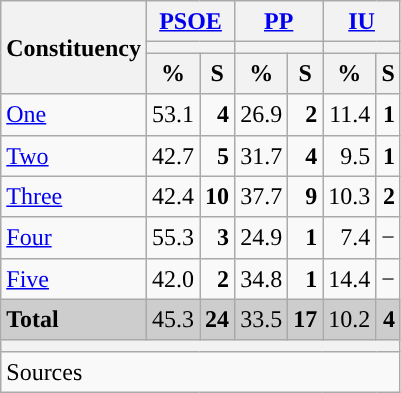<table class="wikitable sortable" style="text-align:right; line-height:20px;">
<tr>
<th rowspan="3">Constituency</th>
<th colspan="2" width="30px" class="unsortable"><a href='#'>PSOE</a></th>
<th colspan="2" width="30px" class="unsortable"><a href='#'>PP</a></th>
<th colspan="2" width="30px" class="unsortable"><a href='#'>IU</a></th>
</tr>
<tr>
<th colspan="2" style="background:"></th>
<th colspan="2" style="background:"></th>
<th colspan="2" style="background:"></th>
</tr>
<tr>
<th data-sort-type="number">%</th>
<th data-sort-type="number">S</th>
<th data-sort-type="number">%</th>
<th data-sort-type="number">S</th>
<th data-sort-type="number">%</th>
<th data-sort-type="number">S</th>
</tr>
<tr>
<td align="left"><a href='#'>One</a></td>
<td style="background:">53.1</td>
<td><strong>4</strong></td>
<td>26.9</td>
<td><strong>2</strong></td>
<td>11.4</td>
<td><strong>1</strong></td>
</tr>
<tr>
<td align="left"><a href='#'>Two</a></td>
<td style="background:">42.7</td>
<td><strong>5</strong></td>
<td>31.7</td>
<td><strong>4</strong></td>
<td>9.5</td>
<td><strong>1</strong></td>
</tr>
<tr>
<td align="left"><a href='#'>Three</a></td>
<td style="background:">42.4</td>
<td><strong>10</strong></td>
<td>37.7</td>
<td><strong>9</strong></td>
<td>10.3</td>
<td><strong>2</strong></td>
</tr>
<tr>
<td align="left"><a href='#'>Four</a></td>
<td style="background:">55.3</td>
<td><strong>3</strong></td>
<td>24.9</td>
<td><strong>1</strong></td>
<td>7.4</td>
<td>−</td>
</tr>
<tr>
<td align="left"><a href='#'>Five</a></td>
<td style="background:">42.0</td>
<td><strong>2</strong></td>
<td>34.8</td>
<td><strong>1</strong></td>
<td>14.4</td>
<td>−</td>
</tr>
<tr style="background:#CDCDCD;">
<td align="left"><strong>Total</strong></td>
<td style="background:">45.3</td>
<td><strong>24</strong></td>
<td>33.5</td>
<td><strong>17</strong></td>
<td>10.2</td>
<td><strong>4</strong></td>
</tr>
<tr>
<th colspan="7" bgcolor="#E9E9E9"></th>
</tr>
<tr>
<th style="text-align:left; font-weight:normal; background:#F9F9F9" colspan="7">Sources</th>
</tr>
</table>
